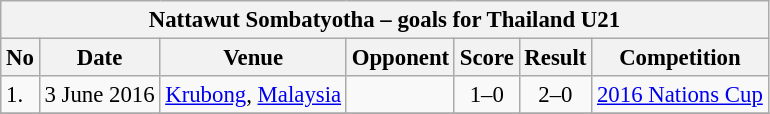<table class="wikitable" style="font-size:95%;">
<tr>
<th colspan="8">Nattawut Sombatyotha – goals for Thailand U21</th>
</tr>
<tr>
<th>No</th>
<th>Date</th>
<th>Venue</th>
<th>Opponent</th>
<th>Score</th>
<th>Result</th>
<th>Competition</th>
</tr>
<tr>
<td>1.</td>
<td>3 June 2016</td>
<td><a href='#'>Krubong</a>, <a href='#'>Malaysia</a></td>
<td></td>
<td align=center>1–0</td>
<td align=center>2–0</td>
<td><a href='#'>2016 Nations Cup</a></td>
</tr>
<tr>
</tr>
</table>
